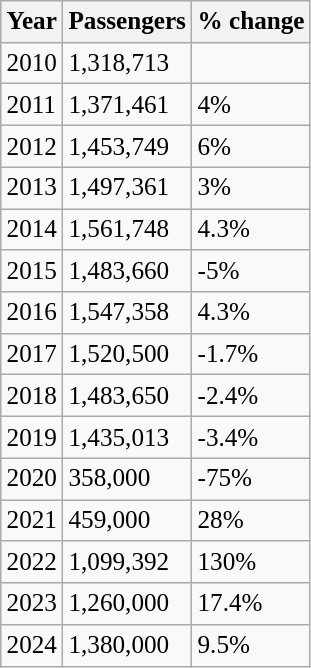<table class="wikitable" style="font-size: 105%">
<tr>
<th>Year</th>
<th>Passengers</th>
<th>% change</th>
</tr>
<tr>
<td>2010</td>
<td>1,318,713</td>
<td></td>
</tr>
<tr>
<td>2011</td>
<td>1,371,461</td>
<td> 4%</td>
</tr>
<tr>
<td>2012</td>
<td>1,453,749</td>
<td> 6%</td>
</tr>
<tr>
<td>2013</td>
<td>1,497,361</td>
<td> 3%</td>
</tr>
<tr>
<td>2014</td>
<td>1,561,748</td>
<td> 4.3%</td>
</tr>
<tr>
<td>2015</td>
<td>1,483,660</td>
<td> -5%</td>
</tr>
<tr>
<td>2016</td>
<td>1,547,358</td>
<td> 4.3%</td>
</tr>
<tr>
<td>2017</td>
<td>1,520,500</td>
<td> -1.7%</td>
</tr>
<tr>
<td>2018</td>
<td>1,483,650</td>
<td> -2.4%</td>
</tr>
<tr>
<td>2019</td>
<td>1,435,013</td>
<td> -3.4%</td>
</tr>
<tr>
<td>2020</td>
<td>358,000</td>
<td> -75%</td>
</tr>
<tr>
<td>2021</td>
<td>459,000</td>
<td> 28%</td>
</tr>
<tr>
<td>2022</td>
<td>1,099,392</td>
<td> 130%</td>
</tr>
<tr>
<td>2023</td>
<td>1,260,000</td>
<td> 17.4%</td>
</tr>
<tr>
<td>2024</td>
<td>1,380,000</td>
<td> 9.5%</td>
</tr>
</table>
